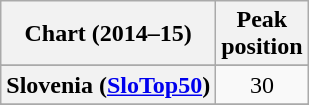<table class="wikitable sortable plainrowheaders" style="text-align:center;">
<tr>
<th scope="col">Chart (2014–15)</th>
<th scope="col">Peak<br>position</th>
</tr>
<tr>
</tr>
<tr>
</tr>
<tr>
</tr>
<tr>
</tr>
<tr>
</tr>
<tr>
<th scope="row">Slovenia (<a href='#'>SloTop50</a>)</th>
<td align=center>30</td>
</tr>
<tr>
</tr>
<tr>
</tr>
<tr>
</tr>
<tr>
</tr>
<tr>
</tr>
</table>
